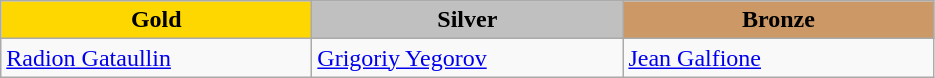<table class="wikitable" style="text-align:left">
<tr align="center">
<td width=200 bgcolor=gold><strong>Gold</strong></td>
<td width=200 bgcolor=silver><strong>Silver</strong></td>
<td width=200 bgcolor=CC9966><strong>Bronze</strong></td>
</tr>
<tr>
<td><a href='#'>Radion Gataullin</a><br><em></em></td>
<td><a href='#'>Grigoriy Yegorov</a><br><em></em></td>
<td><a href='#'>Jean Galfione</a><br><em></em></td>
</tr>
</table>
